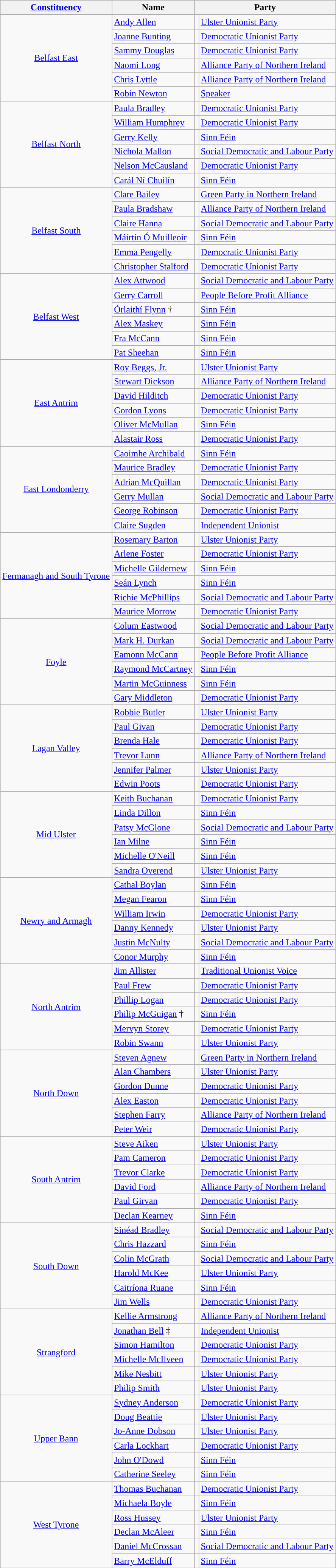<table class="wikitable">
<tr>
<th><a href='#'>Constituency</a></th>
<th>Name</th>
<th colspan="2">Party</th>
</tr>
<tr>
<td rowspan="6" align="center"><a href='#'>Belfast East</a><br></td>
<td><a href='#'>Andy Allen</a></td>
<td style="background-color:"></td>
<td><a href='#'>Ulster Unionist Party</a></td>
</tr>
<tr>
<td><a href='#'>Joanne Bunting</a></td>
<td style="background-color:"></td>
<td><a href='#'>Democratic Unionist Party</a></td>
</tr>
<tr>
<td><a href='#'>Sammy Douglas</a></td>
<td style="background-color:"></td>
<td><a href='#'>Democratic Unionist Party</a></td>
</tr>
<tr>
<td><a href='#'>Naomi Long</a></td>
<td style="background-color:"></td>
<td><a href='#'>Alliance Party of Northern Ireland</a></td>
</tr>
<tr>
<td><a href='#'>Chris Lyttle</a></td>
<td style="background-color:"></td>
<td><a href='#'>Alliance Party of Northern Ireland</a></td>
</tr>
<tr>
<td><a href='#'>Robin Newton</a></td>
<td style="background-color:"></td>
<td><a href='#'>Speaker</a></td>
</tr>
<tr>
<td rowspan="6" align="center"><a href='#'>Belfast North</a><br></td>
<td><a href='#'>Paula Bradley</a></td>
<td style="background-color:"></td>
<td><a href='#'>Democratic Unionist Party</a></td>
</tr>
<tr>
<td><a href='#'>William Humphrey</a></td>
<td style="background-color:"></td>
<td><a href='#'>Democratic Unionist Party</a></td>
</tr>
<tr>
<td><a href='#'>Gerry Kelly</a></td>
<td style="background-color:"></td>
<td><a href='#'>Sinn Féin</a></td>
</tr>
<tr>
<td><a href='#'>Nichola Mallon</a></td>
<td style="background-color:"></td>
<td><a href='#'>Social Democratic and Labour Party</a></td>
</tr>
<tr>
<td><a href='#'>Nelson McCausland</a></td>
<td style="background-color:"></td>
<td><a href='#'>Democratic Unionist Party</a></td>
</tr>
<tr>
<td><a href='#'>Carál Ní Chuilín</a></td>
<td style="background-color:"></td>
<td><a href='#'>Sinn Féin</a></td>
</tr>
<tr>
<td rowspan="6" align="center"><a href='#'>Belfast South</a><br></td>
<td><a href='#'>Clare Bailey</a></td>
<td style="background-color:"></td>
<td><a href='#'>Green Party in Northern Ireland</a></td>
</tr>
<tr>
<td><a href='#'>Paula Bradshaw</a></td>
<td style="background-color:"></td>
<td><a href='#'>Alliance Party of Northern Ireland</a></td>
</tr>
<tr>
<td><a href='#'>Claire Hanna</a></td>
<td style="background-color:"></td>
<td><a href='#'>Social Democratic and Labour Party</a></td>
</tr>
<tr>
<td><a href='#'>Máirtín Ó Muilleoir</a></td>
<td style="background-color:"></td>
<td><a href='#'>Sinn Féin</a></td>
</tr>
<tr>
<td><a href='#'>Emma Pengelly</a></td>
<td style="background-color:"></td>
<td><a href='#'>Democratic Unionist Party</a></td>
</tr>
<tr>
<td><a href='#'>Christopher Stalford</a></td>
<td style="background-color:"></td>
<td><a href='#'>Democratic Unionist Party</a></td>
</tr>
<tr>
<td rowspan="6" align="center"><a href='#'>Belfast West</a><br></td>
<td><a href='#'>Alex Attwood</a></td>
<td style="background-color:"></td>
<td><a href='#'>Social Democratic and Labour Party</a></td>
</tr>
<tr>
<td><a href='#'>Gerry Carroll</a></td>
<td style="background-color:"></td>
<td><a href='#'>People Before Profit Alliance</a></td>
</tr>
<tr>
<td><a href='#'>Órlaithí Flynn</a> †</td>
<td style="background-color:"></td>
<td><a href='#'>Sinn Féin</a></td>
</tr>
<tr>
<td><a href='#'>Alex Maskey</a></td>
<td style="background-color:"></td>
<td><a href='#'>Sinn Féin</a></td>
</tr>
<tr>
<td><a href='#'>Fra McCann</a></td>
<td style="background-color:"></td>
<td><a href='#'>Sinn Féin</a></td>
</tr>
<tr>
<td><a href='#'>Pat Sheehan</a></td>
<td style="background-color:"></td>
<td><a href='#'>Sinn Féin</a></td>
</tr>
<tr>
<td rowspan="6" align="center"><a href='#'>East Antrim</a><br></td>
<td><a href='#'>Roy Beggs, Jr.</a></td>
<td style="background-color:"></td>
<td><a href='#'>Ulster Unionist Party</a></td>
</tr>
<tr>
<td><a href='#'>Stewart Dickson</a></td>
<td style="background-color:"></td>
<td><a href='#'>Alliance Party of Northern Ireland</a></td>
</tr>
<tr>
<td><a href='#'>David Hilditch</a></td>
<td style="background-color:"></td>
<td><a href='#'>Democratic Unionist Party</a></td>
</tr>
<tr>
<td><a href='#'>Gordon Lyons</a></td>
<td style="background-color:"></td>
<td><a href='#'>Democratic Unionist Party</a></td>
</tr>
<tr>
<td><a href='#'>Oliver McMullan</a></td>
<td style="background-color:"></td>
<td><a href='#'>Sinn Féin</a></td>
</tr>
<tr>
<td><a href='#'>Alastair Ross</a></td>
<td style="background-color:"></td>
<td><a href='#'>Democratic Unionist Party</a></td>
</tr>
<tr>
<td rowspan="6" align="center"><a href='#'>East Londonderry</a><br></td>
<td><a href='#'>Caoimhe Archibald</a></td>
<td style="background-color:"></td>
<td><a href='#'>Sinn Féin</a></td>
</tr>
<tr>
<td><a href='#'>Maurice Bradley</a></td>
<td style="background-color:"></td>
<td><a href='#'>Democratic Unionist Party</a></td>
</tr>
<tr>
<td><a href='#'>Adrian McQuillan</a></td>
<td style="background-color:"></td>
<td><a href='#'>Democratic Unionist Party</a></td>
</tr>
<tr>
<td><a href='#'>Gerry Mullan</a></td>
<td style="background-color:"></td>
<td><a href='#'>Social Democratic and Labour Party</a></td>
</tr>
<tr>
<td><a href='#'>George Robinson</a></td>
<td style="background-color:"></td>
<td><a href='#'>Democratic Unionist Party</a></td>
</tr>
<tr>
<td><a href='#'>Claire Sugden</a></td>
<td style="background-color: "></td>
<td><a href='#'>Independent Unionist</a></td>
</tr>
<tr>
<td rowspan="6" align="center"><a href='#'>Fermanagh and South Tyrone</a><br></td>
<td><a href='#'>Rosemary Barton</a></td>
<td style="background-color:"></td>
<td><a href='#'>Ulster Unionist Party</a></td>
</tr>
<tr>
<td><a href='#'>Arlene Foster</a></td>
<td style="background-color:"></td>
<td><a href='#'>Democratic Unionist Party</a></td>
</tr>
<tr>
<td><a href='#'>Michelle Gildernew</a></td>
<td style="background-color:"></td>
<td><a href='#'>Sinn Féin</a></td>
</tr>
<tr>
<td><a href='#'>Seán Lynch</a></td>
<td style="background-color:"></td>
<td><a href='#'>Sinn Féin</a></td>
</tr>
<tr>
<td><a href='#'>Richie McPhillips</a></td>
<td style="background-color:"></td>
<td><a href='#'>Social Democratic and Labour Party</a></td>
</tr>
<tr>
<td><a href='#'>Maurice Morrow</a></td>
<td style="background-color:"></td>
<td><a href='#'>Democratic Unionist Party</a></td>
</tr>
<tr>
<td rowspan="6" align="center"><a href='#'>Foyle</a><br></td>
<td><a href='#'>Colum Eastwood</a></td>
<td style="background-color:"></td>
<td><a href='#'>Social Democratic and Labour Party</a></td>
</tr>
<tr>
<td><a href='#'>Mark H. Durkan</a></td>
<td style="background-color:"></td>
<td><a href='#'>Social Democratic and Labour Party</a></td>
</tr>
<tr>
<td><a href='#'>Eamonn McCann</a></td>
<td style="background-color:"></td>
<td><a href='#'>People Before Profit Alliance</a></td>
</tr>
<tr>
<td><a href='#'>Raymond McCartney</a></td>
<td style="background-color:"></td>
<td><a href='#'>Sinn Féin</a></td>
</tr>
<tr>
<td><a href='#'>Martin McGuinness</a></td>
<td style="background-color:"></td>
<td><a href='#'>Sinn Féin</a></td>
</tr>
<tr>
<td><a href='#'>Gary Middleton</a></td>
<td style="background-color:"></td>
<td><a href='#'>Democratic Unionist Party</a></td>
</tr>
<tr>
<td rowspan="6" align="center"><a href='#'>Lagan Valley</a><br></td>
<td><a href='#'>Robbie Butler</a></td>
<td style="background-color:"></td>
<td><a href='#'>Ulster Unionist Party</a></td>
</tr>
<tr>
<td><a href='#'>Paul Givan</a></td>
<td style="background-color:"></td>
<td><a href='#'>Democratic Unionist Party</a></td>
</tr>
<tr>
<td><a href='#'>Brenda Hale</a></td>
<td style="background-color:"></td>
<td><a href='#'>Democratic Unionist Party</a></td>
</tr>
<tr>
<td><a href='#'>Trevor Lunn</a></td>
<td style="background-color:"></td>
<td><a href='#'>Alliance Party of Northern Ireland</a></td>
</tr>
<tr>
<td><a href='#'>Jennifer Palmer</a></td>
<td style="background-color:"></td>
<td><a href='#'>Ulster Unionist Party</a></td>
</tr>
<tr>
<td><a href='#'>Edwin Poots</a></td>
<td style="background-color:"></td>
<td><a href='#'>Democratic Unionist Party</a></td>
</tr>
<tr>
<td rowspan="6" align="center"><a href='#'>Mid Ulster</a><br></td>
<td><a href='#'>Keith Buchanan</a></td>
<td style="background-color:"></td>
<td><a href='#'>Democratic Unionist Party</a></td>
</tr>
<tr>
<td><a href='#'>Linda Dillon</a></td>
<td style="background-color:"></td>
<td><a href='#'>Sinn Féin</a></td>
</tr>
<tr>
<td><a href='#'>Patsy McGlone</a></td>
<td style="background-color:"></td>
<td><a href='#'>Social Democratic and Labour Party</a></td>
</tr>
<tr>
<td><a href='#'>Ian Milne</a></td>
<td style="background-color:"></td>
<td><a href='#'>Sinn Féin</a></td>
</tr>
<tr>
<td><a href='#'>Michelle O'Neill</a></td>
<td style="background-color:"></td>
<td><a href='#'>Sinn Féin</a></td>
</tr>
<tr>
<td><a href='#'>Sandra Overend</a></td>
<td style="background-color:"></td>
<td><a href='#'>Ulster Unionist Party</a></td>
</tr>
<tr>
<td rowspan="6" align="center"><a href='#'>Newry and Armagh</a><br></td>
<td><a href='#'>Cathal Boylan</a></td>
<td style="background-color:"></td>
<td><a href='#'>Sinn Féin</a></td>
</tr>
<tr>
<td><a href='#'>Megan Fearon</a></td>
<td style="background-color:"></td>
<td><a href='#'>Sinn Féin</a></td>
</tr>
<tr>
<td><a href='#'>William Irwin</a></td>
<td style="background-color:"></td>
<td><a href='#'>Democratic Unionist Party</a></td>
</tr>
<tr>
<td><a href='#'>Danny Kennedy</a></td>
<td style="background-color:"></td>
<td><a href='#'>Ulster Unionist Party</a></td>
</tr>
<tr>
<td><a href='#'>Justin McNulty</a></td>
<td style="background-color:"></td>
<td><a href='#'>Social Democratic and Labour Party</a></td>
</tr>
<tr>
<td><a href='#'>Conor Murphy</a></td>
<td style="background-color:"></td>
<td><a href='#'>Sinn Féin</a></td>
</tr>
<tr>
<td rowspan="6" align="center"><a href='#'>North Antrim</a><br></td>
<td><a href='#'>Jim Allister</a></td>
<td style="background-color:"></td>
<td><a href='#'>Traditional Unionist Voice</a></td>
</tr>
<tr>
<td><a href='#'>Paul Frew</a></td>
<td style="background-color:"></td>
<td><a href='#'>Democratic Unionist Party</a></td>
</tr>
<tr>
<td><a href='#'>Phillip Logan</a></td>
<td style="background-color:"></td>
<td><a href='#'>Democratic Unionist Party</a></td>
</tr>
<tr>
<td><a href='#'>Philip McGuigan</a> †</td>
<td style="background-color:"></td>
<td><a href='#'>Sinn Féin</a></td>
</tr>
<tr>
<td><a href='#'>Mervyn Storey</a></td>
<td style="background-color:"></td>
<td><a href='#'>Democratic Unionist Party</a></td>
</tr>
<tr>
<td><a href='#'>Robin Swann</a></td>
<td style="background-color:"></td>
<td><a href='#'>Ulster Unionist Party</a></td>
</tr>
<tr>
<td rowspan="6" align="center"><a href='#'>North Down</a><br></td>
<td><a href='#'>Steven Agnew</a></td>
<td style="background-color:"></td>
<td><a href='#'>Green Party in Northern Ireland</a></td>
</tr>
<tr>
<td><a href='#'>Alan Chambers</a></td>
<td style="background-color:"></td>
<td><a href='#'>Ulster Unionist Party</a></td>
</tr>
<tr>
<td><a href='#'>Gordon Dunne</a></td>
<td style="background-color:"></td>
<td><a href='#'>Democratic Unionist Party</a></td>
</tr>
<tr>
<td><a href='#'>Alex Easton</a></td>
<td style="background-color:"></td>
<td><a href='#'>Democratic Unionist Party</a></td>
</tr>
<tr>
<td><a href='#'>Stephen Farry</a></td>
<td style="background-color:"></td>
<td><a href='#'>Alliance Party of Northern Ireland</a></td>
</tr>
<tr>
<td><a href='#'>Peter Weir</a></td>
<td style="background-color:"></td>
<td><a href='#'>Democratic Unionist Party</a></td>
</tr>
<tr>
<td rowspan="6" align="center"><a href='#'>South Antrim</a><br></td>
<td><a href='#'>Steve Aiken</a></td>
<td style="background-color:"></td>
<td><a href='#'>Ulster Unionist Party</a></td>
</tr>
<tr>
<td><a href='#'>Pam Cameron</a></td>
<td style="background-color:"></td>
<td><a href='#'>Democratic Unionist Party</a></td>
</tr>
<tr>
<td><a href='#'>Trevor Clarke</a></td>
<td style="background-color:"></td>
<td><a href='#'>Democratic Unionist Party</a></td>
</tr>
<tr>
<td><a href='#'>David Ford</a></td>
<td style="background-color:"></td>
<td><a href='#'>Alliance Party of Northern Ireland</a></td>
</tr>
<tr>
<td><a href='#'>Paul Girvan</a></td>
<td style="background-color:"></td>
<td><a href='#'>Democratic Unionist Party</a></td>
</tr>
<tr>
<td><a href='#'>Declan Kearney</a></td>
<td style="background-color:"></td>
<td><a href='#'>Sinn Féin</a></td>
</tr>
<tr>
<td rowspan="6" align="center"><a href='#'>South Down</a><br></td>
<td><a href='#'>Sinéad Bradley</a></td>
<td style="background-color:"></td>
<td><a href='#'>Social Democratic and Labour Party</a></td>
</tr>
<tr>
<td><a href='#'>Chris Hazzard</a></td>
<td style="background-color:"></td>
<td><a href='#'>Sinn Féin</a></td>
</tr>
<tr>
<td><a href='#'>Colin McGrath</a></td>
<td style="background-color:"></td>
<td><a href='#'>Social Democratic and Labour Party</a></td>
</tr>
<tr>
<td><a href='#'>Harold McKee</a></td>
<td style="background-color:"></td>
<td><a href='#'>Ulster Unionist Party</a></td>
</tr>
<tr>
<td><a href='#'>Caitríona Ruane</a></td>
<td style="background-color:"></td>
<td><a href='#'>Sinn Féin</a></td>
</tr>
<tr>
<td><a href='#'>Jim Wells</a></td>
<td style="background-color:"></td>
<td><a href='#'>Democratic Unionist Party</a></td>
</tr>
<tr>
<td rowspan="6" align="center"><a href='#'>Strangford</a><br></td>
<td><a href='#'>Kellie Armstrong</a></td>
<td style="background-color:"></td>
<td><a href='#'>Alliance Party of Northern Ireland</a></td>
</tr>
<tr>
<td><a href='#'>Jonathan Bell</a> ‡</td>
<td style="background-color:"></td>
<td><a href='#'>Independent Unionist</a></td>
</tr>
<tr>
<td><a href='#'>Simon Hamilton</a></td>
<td style="background-color:"></td>
<td><a href='#'>Democratic Unionist Party</a></td>
</tr>
<tr>
<td><a href='#'>Michelle McIlveen</a></td>
<td style="background-color:"></td>
<td><a href='#'>Democratic Unionist Party</a></td>
</tr>
<tr>
<td><a href='#'>Mike Nesbitt</a></td>
<td style="background-color:"></td>
<td><a href='#'>Ulster Unionist Party</a></td>
</tr>
<tr>
<td><a href='#'>Philip Smith</a></td>
<td style="background-color:"></td>
<td><a href='#'>Ulster Unionist Party</a></td>
</tr>
<tr>
<td rowspan="6" align="center"><a href='#'>Upper Bann</a><br></td>
<td><a href='#'>Sydney Anderson</a></td>
<td style="background-color:"></td>
<td><a href='#'>Democratic Unionist Party</a></td>
</tr>
<tr>
<td><a href='#'>Doug Beattie</a></td>
<td style="background-color:"></td>
<td><a href='#'>Ulster Unionist Party</a></td>
</tr>
<tr>
<td><a href='#'>Jo-Anne Dobson</a></td>
<td style="background-color:"></td>
<td><a href='#'>Ulster Unionist Party</a></td>
</tr>
<tr>
<td><a href='#'>Carla Lockhart</a></td>
<td style="background-color:"></td>
<td><a href='#'>Democratic Unionist Party</a></td>
</tr>
<tr>
<td><a href='#'>John O'Dowd</a></td>
<td style="background-color:"></td>
<td><a href='#'>Sinn Féin</a></td>
</tr>
<tr>
<td><a href='#'>Catherine Seeley</a></td>
<td style="background-color:"></td>
<td><a href='#'>Sinn Féin</a></td>
</tr>
<tr>
<td rowspan="6" align="center"><a href='#'>West Tyrone</a><br></td>
<td><a href='#'>Thomas Buchanan</a></td>
<td style="background-color:"></td>
<td><a href='#'>Democratic Unionist Party</a></td>
</tr>
<tr>
<td><a href='#'>Michaela Boyle</a></td>
<td style="background-color:"></td>
<td><a href='#'>Sinn Féin</a></td>
</tr>
<tr>
<td><a href='#'>Ross Hussey</a></td>
<td style="background-color:"></td>
<td><a href='#'>Ulster Unionist Party</a></td>
</tr>
<tr>
<td><a href='#'>Declan McAleer</a></td>
<td style="background-color:"></td>
<td><a href='#'>Sinn Féin</a></td>
</tr>
<tr>
<td><a href='#'>Daniel McCrossan</a></td>
<td style="background-color:"></td>
<td><a href='#'>Social Democratic and Labour Party</a></td>
</tr>
<tr>
<td><a href='#'>Barry McElduff</a></td>
<td style="background-color:"></td>
<td><a href='#'>Sinn Féin</a></td>
</tr>
</table>
